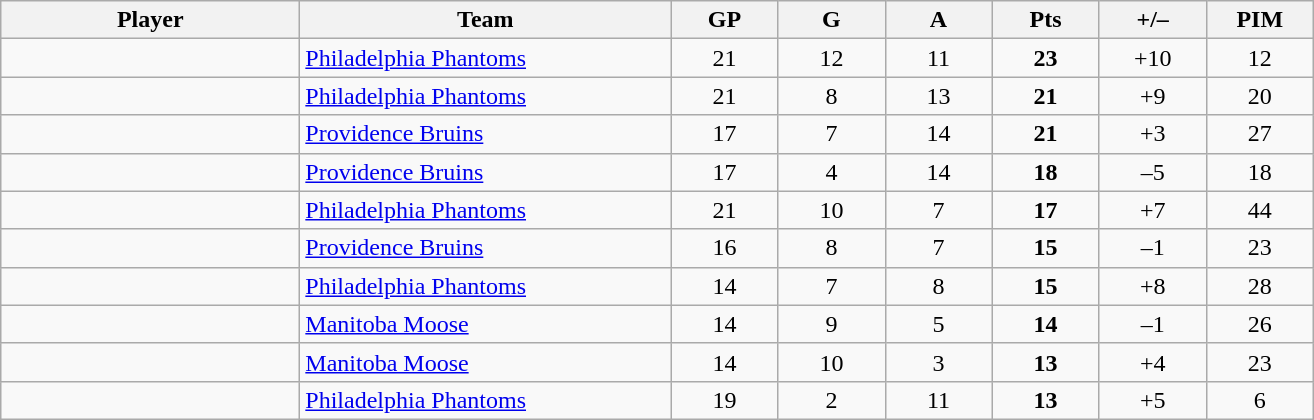<table class="wikitable sortable" style="text-align:center">
<tr>
<th style="width:12em">Player</th>
<th style="width:15em">Team</th>
<th style="width:4em">GP</th>
<th style="width:4em">G</th>
<th style="width:4em">A</th>
<th style="width:4em">Pts</th>
<th style="width:4em">+/–</th>
<th style="width:4em">PIM</th>
</tr>
<tr>
<td align=left></td>
<td align=left><a href='#'>Philadelphia Phantoms</a></td>
<td>21</td>
<td>12</td>
<td>11</td>
<td><strong>23</strong></td>
<td>+10</td>
<td>12</td>
</tr>
<tr>
<td align=left></td>
<td align=left><a href='#'>Philadelphia Phantoms</a></td>
<td>21</td>
<td>8</td>
<td>13</td>
<td><strong>21</strong></td>
<td>+9</td>
<td>20</td>
</tr>
<tr>
<td align=left></td>
<td align=left><a href='#'>Providence Bruins</a></td>
<td>17</td>
<td>7</td>
<td>14</td>
<td><strong>21</strong></td>
<td>+3</td>
<td>27</td>
</tr>
<tr>
<td align=left></td>
<td align=left><a href='#'>Providence Bruins</a></td>
<td>17</td>
<td>4</td>
<td>14</td>
<td><strong>18</strong></td>
<td>–5</td>
<td>18</td>
</tr>
<tr>
<td align=left></td>
<td align=left><a href='#'>Philadelphia Phantoms</a></td>
<td>21</td>
<td>10</td>
<td>7</td>
<td><strong>17</strong></td>
<td>+7</td>
<td>44</td>
</tr>
<tr>
<td align=left></td>
<td align=left><a href='#'>Providence Bruins</a></td>
<td>16</td>
<td>8</td>
<td>7</td>
<td><strong>15</strong></td>
<td>–1</td>
<td>23</td>
</tr>
<tr>
<td align=left></td>
<td align=left><a href='#'>Philadelphia Phantoms</a></td>
<td>14</td>
<td>7</td>
<td>8</td>
<td><strong>15</strong></td>
<td>+8</td>
<td>28</td>
</tr>
<tr>
<td align=left></td>
<td align=left><a href='#'>Manitoba Moose</a></td>
<td>14</td>
<td>9</td>
<td>5</td>
<td><strong>14</strong></td>
<td>–1</td>
<td>26</td>
</tr>
<tr>
<td align=left></td>
<td align=left><a href='#'>Manitoba Moose</a></td>
<td>14</td>
<td>10</td>
<td>3</td>
<td><strong>13</strong></td>
<td>+4</td>
<td>23</td>
</tr>
<tr>
<td align=left></td>
<td align=left><a href='#'>Philadelphia Phantoms</a></td>
<td>19</td>
<td>2</td>
<td>11</td>
<td><strong>13</strong></td>
<td>+5</td>
<td>6</td>
</tr>
</table>
